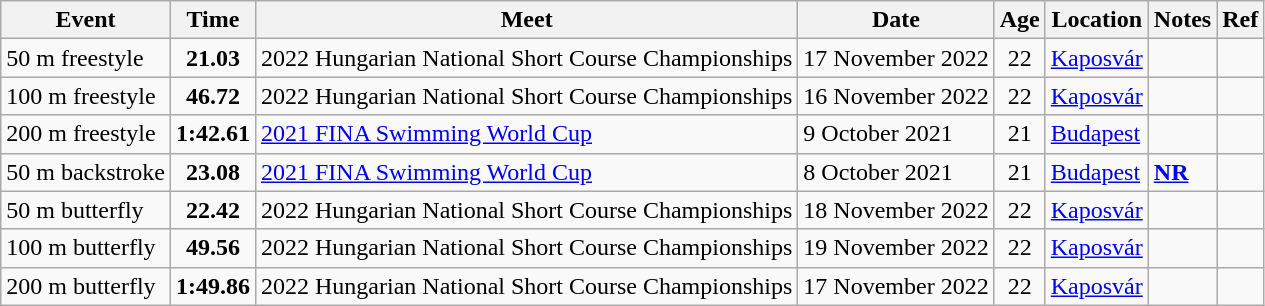<table class="wikitable">
<tr>
<th>Event</th>
<th>Time</th>
<th>Meet</th>
<th>Date</th>
<th>Age</th>
<th>Location</th>
<th>Notes</th>
<th>Ref</th>
</tr>
<tr>
<td>50 m freestyle</td>
<td style="text-align:center;"><strong>21.03</strong></td>
<td>2022 Hungarian National Short Course Championships</td>
<td>17 November 2022</td>
<td style="text-align:center;">22</td>
<td><a href='#'>Kaposvár</a></td>
<td></td>
<td style="text-align:center;"></td>
</tr>
<tr>
<td>100 m freestyle</td>
<td style="text-align:center;"><strong>46.72</strong></td>
<td>2022 Hungarian National Short Course Championships</td>
<td>16 November 2022</td>
<td style="text-align:center;">22</td>
<td><a href='#'>Kaposvár</a></td>
<td></td>
<td style="text-align:center;"></td>
</tr>
<tr>
<td>200 m freestyle</td>
<td style="text-align:center;"><strong>1:42.61</strong></td>
<td><a href='#'>2021 FINA Swimming World Cup</a></td>
<td>9 October 2021</td>
<td style="text-align:center;">21</td>
<td><a href='#'>Budapest</a></td>
<td></td>
<td style="text-align:center;"></td>
</tr>
<tr>
<td>50 m backstroke</td>
<td style="text-align:center;"><strong>23.08</strong></td>
<td><a href='#'>2021 FINA Swimming World Cup</a></td>
<td>8 October 2021</td>
<td style="text-align:center;">21</td>
<td><a href='#'>Budapest</a></td>
<td><strong><a href='#'>NR</a></strong></td>
<td style="text-align:center;"></td>
</tr>
<tr>
<td>50 m butterfly</td>
<td style="text-align:center;"><strong>22.42</strong></td>
<td>2022 Hungarian National Short Course Championships</td>
<td>18 November 2022</td>
<td style="text-align:center;">22</td>
<td><a href='#'>Kaposvár</a></td>
<td></td>
<td style="text-align:center;"></td>
</tr>
<tr>
<td>100 m butterfly</td>
<td style="text-align:center;"><strong>49.56</strong></td>
<td>2022 Hungarian National Short Course Championships</td>
<td>19 November 2022</td>
<td style="text-align:center;">22</td>
<td><a href='#'>Kaposvár</a></td>
<td></td>
<td style="text-align:center;"></td>
</tr>
<tr>
<td>200 m butterfly</td>
<td style="text-align:center;"><strong>1:49.86</strong></td>
<td>2022 Hungarian National Short Course Championships</td>
<td>17 November 2022</td>
<td style="text-align:center;">22</td>
<td><a href='#'>Kaposvár</a></td>
<td></td>
<td style="text-align:center;"></td>
</tr>
</table>
